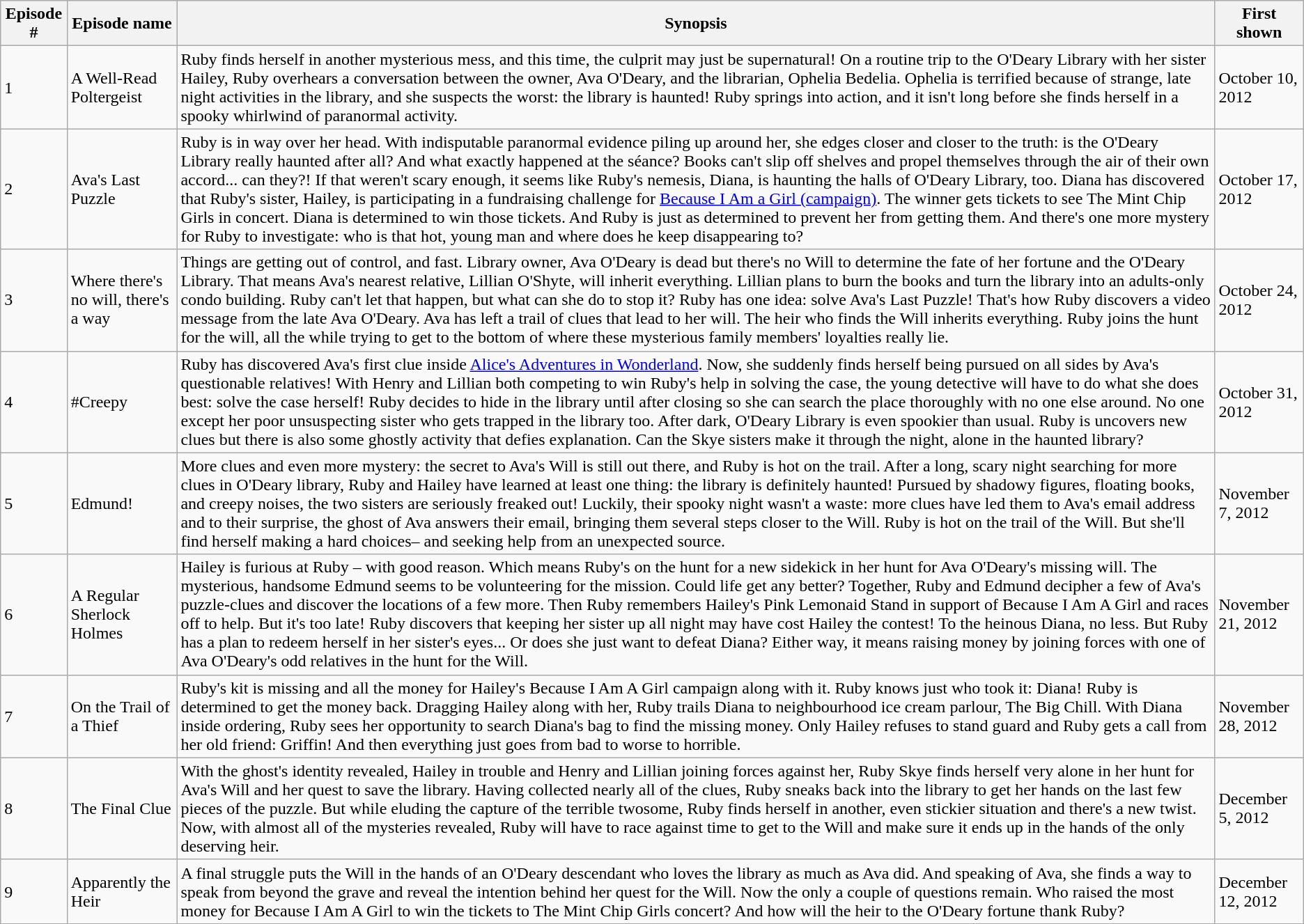<table class="wikitable">
<tr>
<th>Episode #</th>
<th>Episode name</th>
<th>Synopsis</th>
<th>First shown</th>
</tr>
<tr>
<td>1</td>
<td>A Well-Read Poltergeist</td>
<td>Ruby finds herself in another mysterious mess, and this time, the culprit may just be supernatural! On a routine trip to the O'Deary Library with her sister Hailey, Ruby overhears a conversation between the owner, Ava O'Deary, and the librarian, Ophelia Bedelia. Ophelia is terrified because of strange, late night activities in the library, and she suspects the worst: the library is haunted! Ruby springs into action, and it isn't long before she finds herself in a spooky whirlwind of paranormal activity.</td>
<td>October 10, 2012</td>
</tr>
<tr>
<td>2</td>
<td>Ava's Last Puzzle</td>
<td>Ruby is in way over her head. With indisputable paranormal evidence piling up around her, she edges closer and closer to the truth: is the O'Deary Library really haunted after all? And what exactly happened at the séance? Books can't slip off shelves and propel themselves through the air of their own accord... can they?! If that weren't scary enough, it seems like Ruby's nemesis, Diana, is haunting the halls of O'Deary Library, too. Diana has discovered that Ruby's sister, Hailey, is participating in a fundraising challenge for <a href='#'>Because I Am a Girl (campaign)</a>. The winner gets tickets to see The Mint Chip Girls in concert. Diana is determined to win those tickets. And Ruby is just as determined to prevent her from getting them. And there's one more mystery for Ruby to investigate: who is that hot, young man and where does he keep disappearing to?</td>
<td>October 17, 2012</td>
</tr>
<tr>
<td>3</td>
<td>Where there's no will, there's a way</td>
<td>Things are getting out of control, and fast. Library owner, Ava O'Deary is dead but there's no Will to determine the fate of her fortune and the O'Deary Library. That means Ava's nearest relative, Lillian O'Shyte, will inherit everything. Lillian plans to burn the books and turn the library into an adults-only condo building. Ruby can't let that happen, but what can she do to stop it? Ruby has one idea: solve Ava's Last Puzzle! That's how Ruby discovers a video message from the late Ava O'Deary. Ava has left a trail of clues that lead to her will. The heir who finds the Will inherits everything. Ruby joins the hunt for the will, all the while trying to get to the bottom of where these mysterious family members' loyalties really lie.</td>
<td>October 24, 2012</td>
</tr>
<tr>
<td>4</td>
<td>#Creepy</td>
<td>Ruby has discovered Ava's first clue inside <a href='#'>Alice's Adventures in Wonderland</a>. Now, she suddenly finds herself being pursued on all sides by Ava's questionable relatives! With Henry and Lillian both competing to win Ruby's help in solving the case, the young detective will have to do what she does best: solve the case herself! Ruby decides to hide in the library until after closing so she can search the place thoroughly with no one else around. No one except her poor unsuspecting sister who gets trapped in the library too. After dark, O'Deary Library is even spookier than usual. Ruby is uncovers new clues but there is also some ghostly activity that defies explanation. Can the Skye sisters make it through the night, alone in the haunted library?</td>
<td>October 31, 2012</td>
</tr>
<tr>
<td>5</td>
<td>Edmund!</td>
<td>More clues and even more mystery: the secret to Ava's Will is still out there, and Ruby is hot on the trail. After a long, scary night searching for more clues in O'Deary library, Ruby and Hailey have learned at least one thing: the library is definitely haunted! Pursued by shadowy figures, floating books, and creepy noises, the two sisters are seriously freaked out! Luckily, their spooky night wasn't a waste: more clues have led them to Ava's email address and to their surprise, the ghost of Ava answers their email, bringing them several steps closer to the Will. Ruby is hot on the trail of the Will. But she'll find herself making a hard choices– and seeking help from an unexpected source.</td>
<td>November 7, 2012</td>
</tr>
<tr>
<td>6</td>
<td>A Regular Sherlock Holmes</td>
<td>Hailey is furious at Ruby – with good reason. Which means Ruby's on the hunt for a new sidekick in her hunt for Ava O'Deary's missing will. The mysterious, handsome Edmund seems to be volunteering for the mission. Could life get any better? Together, Ruby and Edmund decipher a few of Ava's puzzle-clues and discover the locations of a few more. Then Ruby remembers Hailey's Pink Lemonaid Stand in support of Because I Am A Girl and races off to help. But it's too late! Ruby discovers that keeping her sister up all night may have cost Hailey the contest! To the heinous Diana, no less. But Ruby has a plan to redeem herself in her sister's eyes... Or does she just want to defeat Diana? Either way, it means raising money by joining forces with one of Ava O'Deary's odd relatives in the hunt for the Will.</td>
<td>November 21, 2012</td>
</tr>
<tr>
<td>7</td>
<td>On the Trail of a Thief</td>
<td>Ruby's kit is missing and all the money for Hailey's Because I Am A Girl campaign along with it. Ruby knows just who took it: Diana! Ruby is determined to get the money back. Dragging Hailey along with her, Ruby trails Diana to neighbourhood ice cream parlour, The Big Chill. With Diana inside ordering, Ruby sees her opportunity to search Diana's bag to find the missing money. Only Hailey refuses to stand guard and Ruby gets a call from her old friend: Griffin! And then everything just goes from bad to worse to horrible.</td>
<td>November 28, 2012</td>
</tr>
<tr>
<td>8</td>
<td>The Final Clue</td>
<td>With the ghost's identity revealed, Hailey in trouble and Henry and Lillian joining forces against her, Ruby Skye finds herself very alone in her hunt for Ava's Will and her quest to save the library. Having collected nearly all of the clues, Ruby sneaks back into the library to get her hands on the last few pieces of the puzzle. But while eluding the capture of the terrible twosome, Ruby finds herself in another, even stickier situation and there's a new twist. Now, with almost all of the mysteries revealed, Ruby will have to race against time to get to the Will and make sure it ends up in the hands of the only deserving heir.</td>
<td>December 5, 2012</td>
</tr>
<tr>
<td>9</td>
<td>Apparently the Heir</td>
<td>A final struggle puts the Will in the hands of an O'Deary descendant who loves the library as much as Ava did. And speaking of Ava, she finds a way to speak from beyond the grave and reveal the intention behind her quest for the Will. Now the only a couple of questions remain. Who raised the most money for Because I Am A Girl to win the tickets to The Mint Chip Girls concert? And how will the heir to the O'Deary fortune thank Ruby?</td>
<td>December 12, 2012</td>
</tr>
</table>
